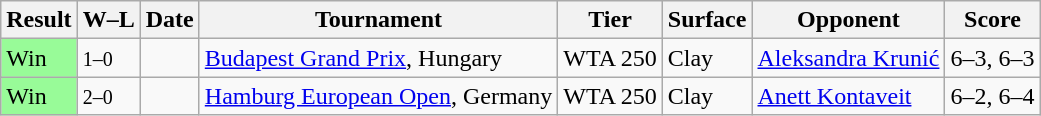<table class="sortable wikitable">
<tr>
<th>Result</th>
<th class="unsortable">W–L</th>
<th>Date</th>
<th>Tournament</th>
<th>Tier</th>
<th>Surface</th>
<th>Opponent</th>
<th class="unsortable">Score</th>
</tr>
<tr>
<td bgcolor=98FB98>Win</td>
<td><small>1–0</small></td>
<td><a href='#'></a></td>
<td><a href='#'>Budapest Grand Prix</a>, Hungary</td>
<td>WTA 250</td>
<td>Clay</td>
<td> <a href='#'>Aleksandra Krunić</a></td>
<td>6–3, 6–3</td>
</tr>
<tr>
<td bgcolor=98fb98>Win</td>
<td><small>2–0</small></td>
<td><a href='#'></a></td>
<td><a href='#'>Hamburg European Open</a>, Germany</td>
<td>WTA 250</td>
<td>Clay</td>
<td> <a href='#'>Anett Kontaveit</a></td>
<td>6–2, 6–4</td>
</tr>
</table>
